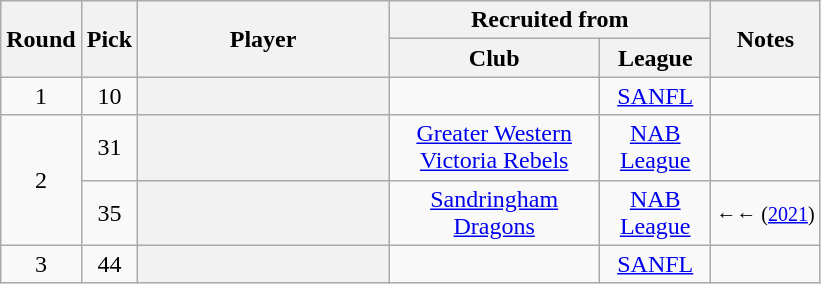<table class="wikitable sortable plainrowheaders" style="text-align:center;">
<tr>
<th rowspan=2>Round</th>
<th rowspan=2>Pick</th>
<th rowspan=2 style="width: 120pt">Player</th>
<th colspan=2>Recruited from</th>
<th class="unsortable" rowspan=2>Notes</th>
</tr>
<tr>
<th style="width: 100pt">Club</th>
<th style="width: 50pt">League</th>
</tr>
<tr>
<td>1</td>
<td>10</td>
<th scope=row></th>
<td></td>
<td><a href='#'>SANFL</a></td>
<td style="text-align:left;"></td>
</tr>
<tr>
<td Rowspan="2">2</td>
<td>31</td>
<th scope="row"><br></th>
<td><a href='#'>Greater Western Victoria Rebels</a></td>
<td><a href='#'>NAB League</a></td>
<td style="text-align:left;"></td>
</tr>
<tr>
<td>35</td>
<th scope="row"><br></th>
<td><a href='#'>Sandringham Dragons</a></td>
<td><a href='#'>NAB League</a></td>
<td style="text-align:left;"><small>←← (<a href='#'>2021</a>)</small></td>
</tr>
<tr>
<td>3</td>
<td>44</td>
<th scope="row"><br></th>
<td></td>
<td><a href='#'>SANFL</a></td>
<td style="text-align:left;"></td>
</tr>
</table>
